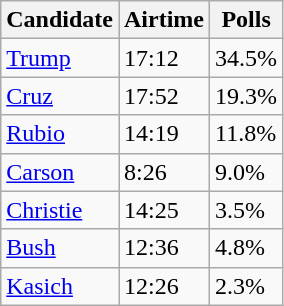<table class="wikitable sortable floatleft">
<tr>
<th>Candidate</th>
<th>Airtime</th>
<th>Polls</th>
</tr>
<tr>
<td><a href='#'>Trump</a></td>
<td>17:12</td>
<td>34.5%</td>
</tr>
<tr>
<td><a href='#'>Cruz</a></td>
<td>17:52</td>
<td>19.3%</td>
</tr>
<tr>
<td><a href='#'>Rubio</a></td>
<td>14:19</td>
<td>11.8%</td>
</tr>
<tr>
<td><a href='#'>Carson</a></td>
<td>8:26</td>
<td>9.0%</td>
</tr>
<tr>
<td><a href='#'>Christie</a></td>
<td>14:25</td>
<td>3.5%</td>
</tr>
<tr>
<td><a href='#'>Bush</a></td>
<td>12:36</td>
<td>4.8%</td>
</tr>
<tr>
<td><a href='#'>Kasich</a></td>
<td>12:26</td>
<td>2.3%</td>
</tr>
</table>
